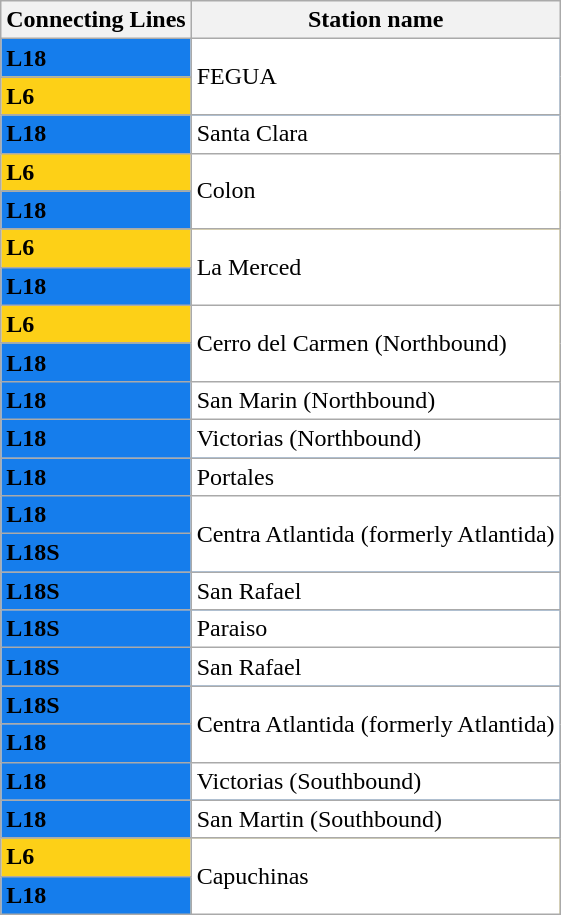<table class="wikitable">
<tr>
<th>Connecting Lines</th>
<th>Station name</th>
</tr>
<tr style="background-color:#157DEC;">
<td><strong>L18</strong></td>
<td rowspan="2" style="background-color:white;">FEGUA</td>
</tr>
<tr style="background-color:#FDD017;">
<td><strong>L6</strong></td>
</tr>
<tr style="background-color:#157DEC;">
<td><strong>L18</strong></td>
<td style="background-color:white;">Santa Clara</td>
</tr>
<tr style="background-color:#FDD017;">
<td><strong>L6</strong></td>
<td rowspan="2" style="background-color:white;">Colon</td>
</tr>
<tr style="background-color:#157DEC;">
<td><strong>L18</strong></td>
</tr>
<tr style="background-color:#FDD017;">
<td><strong>L6</strong></td>
<td rowspan="2" style="background-color:white;">La Merced</td>
</tr>
<tr style="background-color:#157DEC;">
<td><strong>L18</strong></td>
</tr>
<tr style="background-color:#FDD017;">
<td><strong>L6</strong></td>
<td rowspan="2" style="background-color:white;">Cerro del Carmen (Northbound)</td>
</tr>
<tr style="background-color:#157DEC;">
<td><strong>L18</strong></td>
</tr>
<tr style="background-color:#157DEC;">
<td><strong>L18</strong></td>
<td rowspan="1" style="background-color:white;">San Marin (Northbound)</td>
</tr>
<tr style="background-color:#157DEC;">
<td><strong>L18</strong></td>
<td rowspan="1" style="background-color:white;">Victorias (Northbound)</td>
</tr>
<tr style="background-color:#157DEC;">
<td><strong>L18</strong></td>
<td rowspan="1" style="background-color:white;">Portales</td>
</tr>
<tr style="background-color:#157DEC;">
<td><strong>L18</strong></td>
<td rowspan="2" style="background-color:white;">Centra Atlantida (formerly Atlantida)</td>
</tr>
<tr style="background-color:#157DEC;">
<td><strong>L18S</strong></td>
</tr>
<tr style="background-color:#157DEC;">
<td><strong>L18S</strong></td>
<td style="background-color:white;">San Rafael</td>
</tr>
<tr style="background-color:#157DEC;">
<td><strong>L18S</strong></td>
<td style="background-color:white;">Paraiso</td>
</tr>
<tr style="background-color:#157DEC;">
<td><strong>L18S</strong></td>
<td style="background-color:white;">San Rafael</td>
</tr>
<tr style="background-color:#157DEC;">
<td><strong>L18S</strong></td>
<td rowspan="2" style="background-color:white;">Centra Atlantida (formerly Atlantida)</td>
</tr>
<tr style="background-color:#157DEC;">
<td><strong>L18</strong></td>
</tr>
<tr style="background-color:#157DEC;">
<td><strong>L18</strong></td>
<td rowspan="1" style="background-color:white;">Victorias (Southbound)</td>
</tr>
<tr style="background-color:#157DEC;">
<td><strong>L18</strong></td>
<td rowspan="1" style="background-color:white;">San Martin (Southbound)</td>
</tr>
<tr style="background-color:#FDD017;">
<td><strong>L6</strong></td>
<td rowspan="2" style="background-color:white;">Capuchinas</td>
</tr>
<tr style="background-color:#157DEC;">
<td><strong>L18</strong></td>
</tr>
</table>
